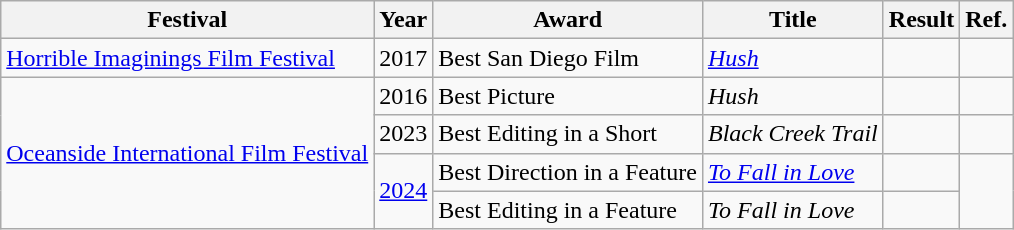<table class="wikitable">
<tr>
<th>Festival</th>
<th>Year</th>
<th>Award</th>
<th>Title</th>
<th>Result</th>
<th>Ref.</th>
</tr>
<tr>
<td><a href='#'>Horrible Imaginings Film Festival</a></td>
<td>2017</td>
<td>Best San Diego Film</td>
<td><em><a href='#'>Hush</a></em></td>
<td></td>
<td></td>
</tr>
<tr>
<td rowspan="4"><a href='#'>Oceanside International Film Festival</a></td>
<td>2016</td>
<td>Best Picture</td>
<td><em>Hush</em></td>
<td></td>
<td></td>
</tr>
<tr>
<td>2023</td>
<td>Best Editing in a Short</td>
<td><em>Black Creek Trail</em></td>
<td></td>
<td></td>
</tr>
<tr>
<td rowspan="2"><a href='#'>2024</a></td>
<td>Best Direction in a Feature</td>
<td><em><a href='#'>To Fall in Love</a></em></td>
<td></td>
<td rowspan="2"></td>
</tr>
<tr>
<td>Best Editing in a Feature</td>
<td><em>To Fall in Love</em></td>
<td></td>
</tr>
</table>
